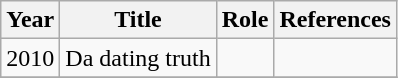<table class="wikitable">
<tr>
<th>Year</th>
<th>Title</th>
<th>Role</th>
<th>References</th>
</tr>
<tr>
<td>2010</td>
<td>Da dating truth</td>
<td></td>
<td></td>
</tr>
<tr>
</tr>
</table>
